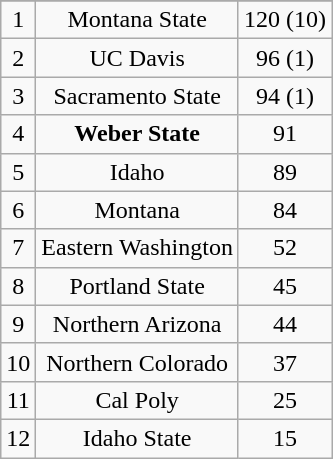<table class="wikitable" style="display: inline-table;">
<tr align="center">
</tr>
<tr align="center">
<td>1</td>
<td>Montana State</td>
<td>120 (10)</td>
</tr>
<tr align="center">
<td>2</td>
<td>UC Davis</td>
<td>96 (1)</td>
</tr>
<tr align="center">
<td>3</td>
<td>Sacramento State</td>
<td>94 (1)</td>
</tr>
<tr align="center">
<td>4</td>
<td><strong>Weber State</strong></td>
<td>91</td>
</tr>
<tr align="center">
<td>5</td>
<td>Idaho</td>
<td>89</td>
</tr>
<tr align="center">
<td>6</td>
<td>Montana</td>
<td>84</td>
</tr>
<tr align="center">
<td>7</td>
<td>Eastern Washington</td>
<td>52</td>
</tr>
<tr align="center">
<td>8</td>
<td>Portland State</td>
<td>45</td>
</tr>
<tr align="center">
<td>9</td>
<td>Northern Arizona</td>
<td>44</td>
</tr>
<tr align="center">
<td>10</td>
<td>Northern Colorado</td>
<td>37</td>
</tr>
<tr align="center">
<td>11</td>
<td>Cal Poly</td>
<td>25</td>
</tr>
<tr align="center">
<td>12</td>
<td>Idaho State</td>
<td>15</td>
</tr>
</table>
